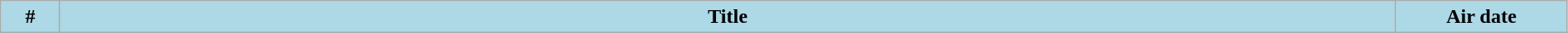<table class="wikitable plainrowheaders" style="width:99%; background:#fff;">
<tr>
<th style="background:#add8e6; width:40px;">#</th>
<th style="background: #add8e6;">Title</th>
<th style="background:#add8e6; width:130px;">Air date<br>






</th>
</tr>
</table>
